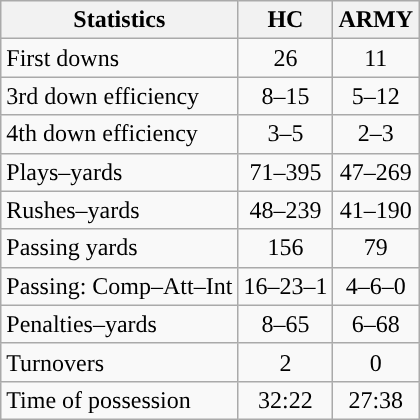<table class="wikitable">
<tr>
<th>Statistics</th>
<th>HC</th>
<th>ARMY</th>
</tr>
<tr>
<td>First downs</td>
<td align=center>26</td>
<td align=center>11</td>
</tr>
<tr>
<td>3rd down efficiency</td>
<td align=center>8–15</td>
<td align=center>5–12</td>
</tr>
<tr>
<td>4th down efficiency</td>
<td align=center>3–5</td>
<td align=center>2–3</td>
</tr>
<tr>
<td>Plays–yards</td>
<td align=center>71–395</td>
<td align=center>47–269</td>
</tr>
<tr>
<td>Rushes–yards</td>
<td align=center>48–239</td>
<td align=center>41–190</td>
</tr>
<tr>
<td>Passing yards</td>
<td align=center>156</td>
<td align=center>79</td>
</tr>
<tr>
<td>Passing: Comp–Att–Int</td>
<td align=center>16–23–1</td>
<td align=center>4–6–0</td>
</tr>
<tr>
<td>Penalties–yards</td>
<td align=center>8–65</td>
<td align=center>6–68</td>
</tr>
<tr>
<td>Turnovers</td>
<td align=center>2</td>
<td align=center>0</td>
</tr>
<tr>
<td>Time of possession</td>
<td align=center>32:22</td>
<td align=center>27:38</td>
</tr>
</table>
